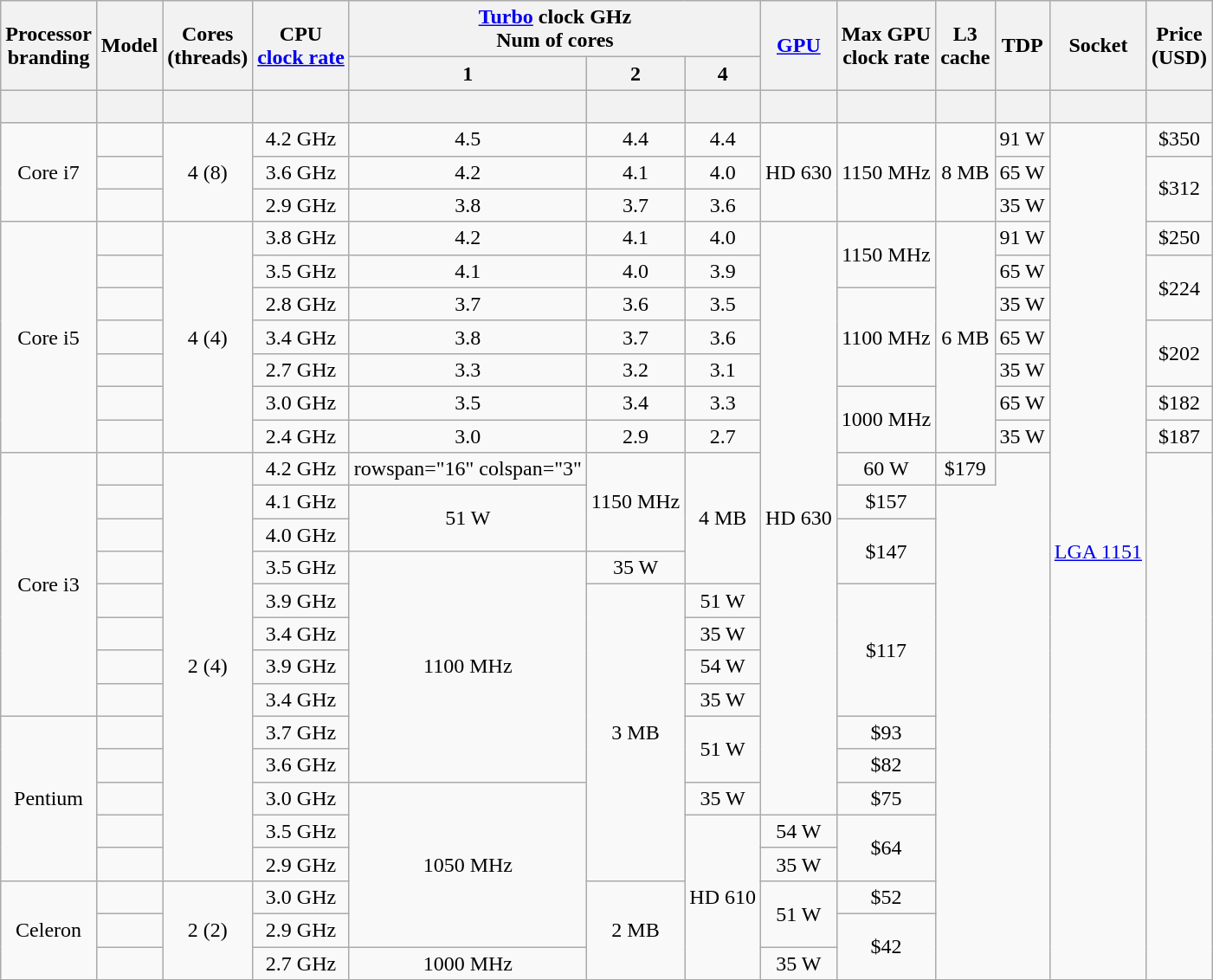<table class="wikitable sortable hover-highlight" style="text-align: center;">
<tr>
<th rowspan="2">Processor<br>branding</th>
<th rowspan="2">Model</th>
<th rowspan="2">Cores<br>(threads)</th>
<th rowspan="2">CPU<br><a href='#'>clock rate</a></th>
<th colspan="3"><a href='#'>Turbo</a> clock GHz<br>Num of cores</th>
<th rowspan="2"><a href='#'>GPU</a></th>
<th rowspan="2">Max GPU<br>clock rate</th>
<th rowspan="2">L3<br>cache</th>
<th rowspan="2">TDP</th>
<th rowspan="2" class="unsortable">Socket</th>
<th rowspan="2">Price<br>(USD)</th>
</tr>
<tr>
<th>1</th>
<th>2</th>
<th>4</th>
</tr>
<tr>
<th style="background-position:center"><br></th>
<th style="background-position:center"></th>
<th style="background-position:center"></th>
<th style="background-position:center"></th>
<th style="background-position:center"></th>
<th style="background-position:center"></th>
<th style="background-position:center"></th>
<th style="background-position:center"></th>
<th style="background-position:center"></th>
<th style="background-position:center"></th>
<th style="background-position:center"></th>
<th style="background-position:center"></th>
<th style="background-position:center"></th>
</tr>
<tr>
<td rowspan="3">Core i7</td>
<td></td>
<td rowspan="3">4 (8)</td>
<td>4.2 GHz</td>
<td>4.5</td>
<td>4.4</td>
<td>4.4</td>
<td rowspan="3">HD 630</td>
<td rowspan="3">1150 MHz</td>
<td rowspan="3">8 MB</td>
<td>91 W</td>
<td rowspan="26"><a href='#'>LGA 1151</a></td>
<td>$350</td>
</tr>
<tr>
<td></td>
<td>3.6 GHz</td>
<td>4.2</td>
<td>4.1</td>
<td>4.0</td>
<td>65 W</td>
<td rowspan="2">$312</td>
</tr>
<tr>
<td></td>
<td>2.9 GHz</td>
<td>3.8</td>
<td>3.7</td>
<td>3.6</td>
<td>35 W</td>
</tr>
<tr>
<td rowspan="7">Core i5</td>
<td></td>
<td rowspan="7">4 (4)</td>
<td>3.8 GHz</td>
<td>4.2</td>
<td>4.1</td>
<td>4.0</td>
<td rowspan="18">HD 630</td>
<td rowspan="2">1150 MHz</td>
<td rowspan="7">6 MB</td>
<td>91 W</td>
<td>$250</td>
</tr>
<tr>
<td></td>
<td>3.5 GHz</td>
<td>4.1</td>
<td>4.0</td>
<td>3.9</td>
<td>65 W</td>
<td rowspan="2">$224</td>
</tr>
<tr>
<td></td>
<td>2.8 GHz</td>
<td>3.7</td>
<td>3.6</td>
<td>3.5</td>
<td rowspan="3">1100 MHz</td>
<td>35 W</td>
</tr>
<tr>
<td></td>
<td>3.4 GHz</td>
<td>3.8</td>
<td>3.7</td>
<td>3.6</td>
<td>65 W</td>
<td rowspan="2">$202</td>
</tr>
<tr>
<td></td>
<td>2.7 GHz</td>
<td>3.3</td>
<td>3.2</td>
<td>3.1</td>
<td>35 W</td>
</tr>
<tr>
<td></td>
<td>3.0 GHz</td>
<td>3.5</td>
<td>3.4</td>
<td>3.3</td>
<td rowspan="2">1000 MHz</td>
<td>65 W</td>
<td>$182</td>
</tr>
<tr>
<td></td>
<td>2.4 GHz</td>
<td>3.0</td>
<td>2.9</td>
<td>2.7</td>
<td>35 W</td>
<td>$187</td>
</tr>
<tr>
<td rowspan="8">Core i3</td>
<td></td>
<td rowspan="13">2 (4)</td>
<td>4.2 GHz</td>
<td>rowspan="16" colspan="3" </td>
<td rowspan="3">1150 MHz</td>
<td rowspan="4">4 MB</td>
<td>60 W</td>
<td>$179</td>
</tr>
<tr>
<td></td>
<td>4.1 GHz</td>
<td rowspan="2">51 W</td>
<td>$157</td>
</tr>
<tr>
<td></td>
<td>4.0 GHz</td>
<td rowspan="2">$147</td>
</tr>
<tr>
<td></td>
<td>3.5 GHz</td>
<td rowspan="7">1100 MHz</td>
<td>35 W</td>
</tr>
<tr>
<td></td>
<td>3.9 GHz</td>
<td rowspan="9">3 MB</td>
<td>51 W</td>
<td rowspan="4">$117</td>
</tr>
<tr>
<td></td>
<td>3.4 GHz</td>
<td>35 W</td>
</tr>
<tr>
<td></td>
<td>3.9 GHz</td>
<td>54 W</td>
</tr>
<tr>
<td></td>
<td>3.4 GHz</td>
<td>35 W</td>
</tr>
<tr>
<td rowspan="5">Pentium</td>
<td></td>
<td>3.7 GHz</td>
<td rowspan="2">51 W</td>
<td>$93</td>
</tr>
<tr>
<td></td>
<td>3.6 GHz</td>
<td>$82</td>
</tr>
<tr>
<td></td>
<td>3.0 GHz</td>
<td rowspan="5">1050 MHz</td>
<td>35 W</td>
<td>$75</td>
</tr>
<tr>
<td></td>
<td>3.5 GHz</td>
<td rowspan="5">HD 610</td>
<td>54 W</td>
<td rowspan="2">$64</td>
</tr>
<tr>
<td></td>
<td>2.9 GHz</td>
<td>35 W</td>
</tr>
<tr>
<td rowspan="3">Celeron</td>
<td></td>
<td rowspan="3">2 (2)</td>
<td>3.0 GHz</td>
<td rowspan="3">2 MB</td>
<td rowspan="2">51 W</td>
<td>$52</td>
</tr>
<tr>
<td></td>
<td>2.9 GHz</td>
<td rowspan="2">$42</td>
</tr>
<tr>
<td></td>
<td>2.7 GHz</td>
<td>1000 MHz</td>
<td>35 W</td>
</tr>
</table>
